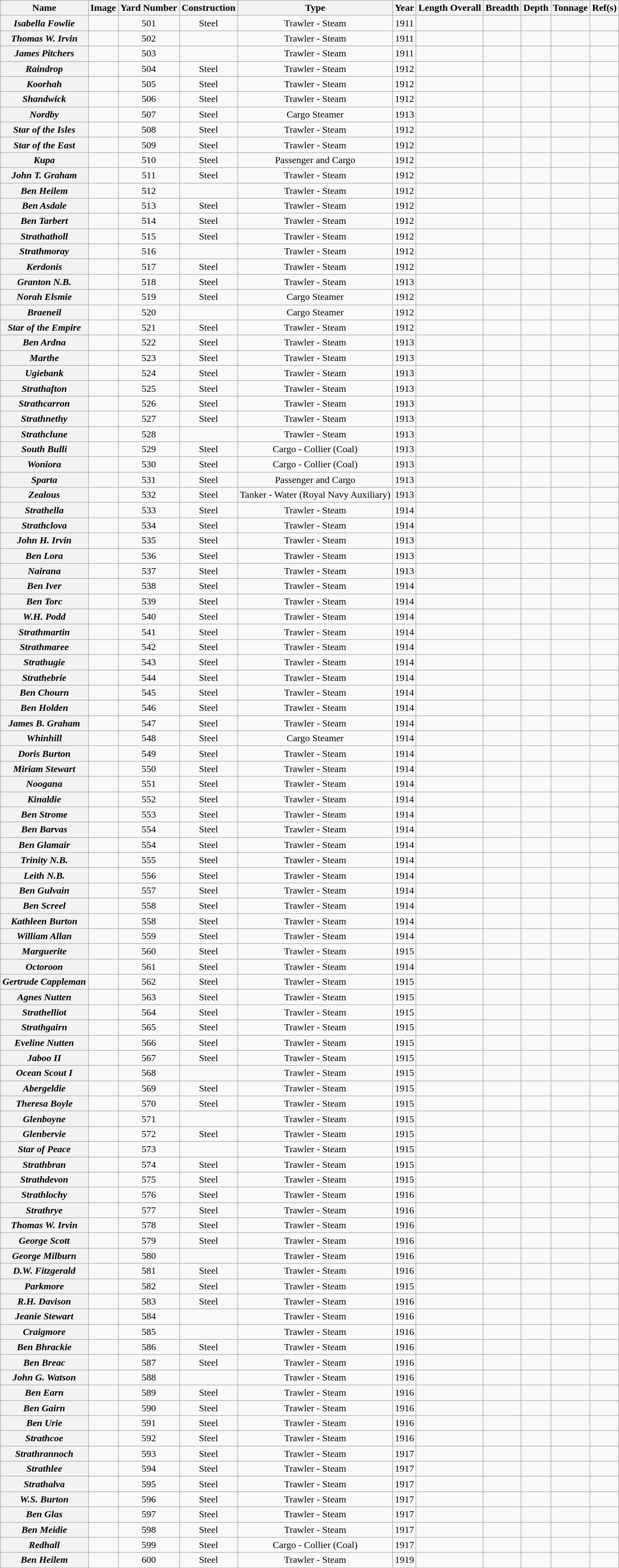<table class="wikitable plainrowheaders sortable" style="text-align: center;">
<tr>
<th scope=col>Name</th>
<th scope=col class=unsortable>Image</th>
<th scope=col>Yard Number</th>
<th scope=col>Construction</th>
<th scope=col>Type</th>
<th scope=col>Year</th>
<th scope=col>Length Overall</th>
<th scope=col>Breadth</th>
<th scope=col>Depth</th>
<th scope=col class=unsortable>Tonnage</th>
<th scope=col class=unsortable>Ref(s)</th>
</tr>
<tr>
<th scope=row><em>Isabella Fowlie</em></th>
<td></td>
<td>501</td>
<td>Steel</td>
<td>Trawler - Steam</td>
<td>1911</td>
<td></td>
<td></td>
<td></td>
<td></td>
<td></td>
</tr>
<tr ->
<th scope=row><em>Thomas W. Irvin</em></th>
<td></td>
<td>502</td>
<td></td>
<td>Trawler - Steam</td>
<td>1911</td>
<td></td>
<td></td>
<td></td>
<td></td>
<td></td>
</tr>
<tr ->
<th scope=row><em>James Pitchers</em></th>
<td></td>
<td>503</td>
<td></td>
<td>Trawler - Steam</td>
<td>1911</td>
<td></td>
<td></td>
<td></td>
<td></td>
<td></td>
</tr>
<tr ->
<th scope=row><em>Raindrop</em></th>
<td></td>
<td>504</td>
<td>Steel</td>
<td>Trawler - Steam</td>
<td>1912</td>
<td></td>
<td></td>
<td></td>
<td></td>
<td></td>
</tr>
<tr ->
<th scope=row><em>Koorhah</em></th>
<td></td>
<td>505</td>
<td>Steel</td>
<td>Trawler - Steam</td>
<td>1912</td>
<td></td>
<td></td>
<td></td>
<td></td>
<td></td>
</tr>
<tr ->
<th scope=row><em>Shandwick</em></th>
<td></td>
<td>506</td>
<td>Steel</td>
<td>Trawler - Steam</td>
<td>1912</td>
<td></td>
<td></td>
<td></td>
<td></td>
<td></td>
</tr>
<tr ->
<th scope=row><em>Nordby</em></th>
<td></td>
<td>507</td>
<td>Steel</td>
<td>Cargo Steamer</td>
<td>1913</td>
<td></td>
<td></td>
<td></td>
<td></td>
<td></td>
</tr>
<tr ->
<th scope=row><em>Star of the Isles</em></th>
<td></td>
<td>508</td>
<td>Steel</td>
<td>Trawler - Steam</td>
<td>1912</td>
<td></td>
<td></td>
<td></td>
<td></td>
<td></td>
</tr>
<tr ->
<th scope=row><em>Star of the East</em></th>
<td></td>
<td>509</td>
<td>Steel</td>
<td>Trawler - Steam</td>
<td>1912</td>
<td></td>
<td></td>
<td></td>
<td></td>
<td></td>
</tr>
<tr ->
<th scope=row><em>Kupa</em></th>
<td></td>
<td>510</td>
<td>Steel</td>
<td>Passenger and Cargo</td>
<td>1912</td>
<td></td>
<td></td>
<td></td>
<td></td>
<td></td>
</tr>
<tr ->
<th scope=row><em>John T. Graham</em></th>
<td></td>
<td>511</td>
<td>Steel</td>
<td>Trawler - Steam</td>
<td>1912</td>
<td></td>
<td></td>
<td></td>
<td></td>
<td></td>
</tr>
<tr ->
<th scope=row><em>Ben Heilem</em></th>
<td></td>
<td>512</td>
<td></td>
<td>Trawler - Steam</td>
<td>1912</td>
<td></td>
<td></td>
<td></td>
<td></td>
<td></td>
</tr>
<tr ->
<th scope=row><em>Ben Asdale</em></th>
<td></td>
<td>513</td>
<td>Steel</td>
<td>Trawler - Steam</td>
<td>1912</td>
<td></td>
<td></td>
<td></td>
<td></td>
<td></td>
</tr>
<tr ->
<th scope=row><em>Ben Tarbert</em></th>
<td></td>
<td>514</td>
<td>Steel</td>
<td>Trawler - Steam</td>
<td>1912</td>
<td></td>
<td></td>
<td></td>
<td></td>
<td></td>
</tr>
<tr ->
<th scope=row><em>Strathatholl</em></th>
<td></td>
<td>515</td>
<td>Steel</td>
<td>Trawler - Steam</td>
<td>1912</td>
<td></td>
<td></td>
<td></td>
<td></td>
<td></td>
</tr>
<tr ->
<th scope=row><em>Strathmoray</em></th>
<td></td>
<td>516</td>
<td></td>
<td>Trawler - Steam</td>
<td>1912</td>
<td></td>
<td></td>
<td></td>
<td></td>
<td></td>
</tr>
<tr ->
<th scope=row><em>Kerdonis</em></th>
<td></td>
<td>517</td>
<td>Steel</td>
<td>Trawler - Steam</td>
<td>1912</td>
<td></td>
<td></td>
<td></td>
<td></td>
<td></td>
</tr>
<tr ->
<th scope=row><em>Granton N.B.</em></th>
<td></td>
<td>518</td>
<td>Steel</td>
<td>Trawler - Steam</td>
<td>1913</td>
<td></td>
<td></td>
<td></td>
<td></td>
<td></td>
</tr>
<tr ->
<th scope=row><em>Norah Elsmie</em></th>
<td></td>
<td>519</td>
<td>Steel</td>
<td>Cargo Steamer</td>
<td>1912</td>
<td></td>
<td></td>
<td></td>
<td></td>
<td></td>
</tr>
<tr ->
<th scope=row><em>Braeneil</em></th>
<td></td>
<td>520</td>
<td></td>
<td>Cargo Steamer</td>
<td>1912</td>
<td></td>
<td></td>
<td></td>
<td></td>
<td></td>
</tr>
<tr ->
<th scope=row><em>Star of the Empire</em></th>
<td></td>
<td>521</td>
<td>Steel</td>
<td>Trawler - Steam</td>
<td>1912</td>
<td></td>
<td></td>
<td></td>
<td></td>
<td></td>
</tr>
<tr ->
<th scope=row><em>Ben Ardna</em></th>
<td></td>
<td>522</td>
<td>Steel</td>
<td>Trawler - Steam</td>
<td>1913</td>
<td></td>
<td></td>
<td></td>
<td></td>
<td></td>
</tr>
<tr ->
<th scope=row><em>Marthe</em></th>
<td></td>
<td>523</td>
<td>Steel</td>
<td>Trawler - Steam</td>
<td>1913</td>
<td></td>
<td></td>
<td></td>
<td></td>
<td></td>
</tr>
<tr ->
<th scope=row><em>Ugiebank</em></th>
<td></td>
<td>524</td>
<td>Steel</td>
<td>Trawler - Steam</td>
<td>1913</td>
<td></td>
<td></td>
<td></td>
<td></td>
<td></td>
</tr>
<tr ->
<th scope=row><em>Strathafton</em></th>
<td></td>
<td>525</td>
<td>Steel</td>
<td>Trawler - Steam</td>
<td>1913</td>
<td></td>
<td></td>
<td></td>
<td></td>
<td></td>
</tr>
<tr ->
<th scope=row><em>Strathcarron</em></th>
<td></td>
<td>526</td>
<td>Steel</td>
<td>Trawler - Steam</td>
<td>1913</td>
<td></td>
<td></td>
<td></td>
<td></td>
<td></td>
</tr>
<tr ->
<th scope=row><em>Strathnethy</em></th>
<td></td>
<td>527</td>
<td>Steel</td>
<td>Trawler - Steam</td>
<td>1913</td>
<td></td>
<td></td>
<td></td>
<td></td>
<td></td>
</tr>
<tr ->
<th scope=row><em>Strathclune</em></th>
<td></td>
<td>528</td>
<td></td>
<td>Trawler - Steam</td>
<td>1913</td>
<td></td>
<td></td>
<td></td>
<td></td>
<td></td>
</tr>
<tr ->
<th scope=row><em>South Bulli</em></th>
<td></td>
<td>529</td>
<td>Steel</td>
<td>Cargo - Collier (Coal)</td>
<td>1913</td>
<td></td>
<td></td>
<td></td>
<td></td>
<td></td>
</tr>
<tr ->
<th scope=row><em>Woniora</em></th>
<td></td>
<td>530</td>
<td>Steel</td>
<td>Cargo - Collier (Coal)</td>
<td>1913</td>
<td></td>
<td></td>
<td></td>
<td></td>
<td></td>
</tr>
<tr ->
<th scope=row><em>Sparta</em></th>
<td></td>
<td>531</td>
<td>Steel</td>
<td>Passenger and Cargo</td>
<td>1913</td>
<td></td>
<td></td>
<td></td>
<td></td>
<td></td>
</tr>
<tr ->
<th scope=row><em>Zealous</em></th>
<td></td>
<td>532</td>
<td>Steel</td>
<td>Tanker - Water (Royal Navy Auxiliary)</td>
<td>1913</td>
<td></td>
<td></td>
<td></td>
<td></td>
<td></td>
</tr>
<tr ->
<th scope=row><em>Strathella</em></th>
<td></td>
<td>533</td>
<td>Steel</td>
<td>Trawler - Steam</td>
<td>1914</td>
<td></td>
<td></td>
<td></td>
<td></td>
<td></td>
</tr>
<tr ->
<th scope=row><em>Strathclova</em></th>
<td></td>
<td>534</td>
<td>Steel</td>
<td>Trawler - Steam</td>
<td>1914</td>
<td></td>
<td></td>
<td></td>
<td></td>
<td></td>
</tr>
<tr ->
<th scope=row><em>John H. Irvin</em></th>
<td></td>
<td>535</td>
<td>Steel</td>
<td>Trawler - Steam</td>
<td>1913</td>
<td></td>
<td></td>
<td></td>
<td></td>
<td></td>
</tr>
<tr ->
<th scope=row><em>Ben Lora</em></th>
<td></td>
<td>536</td>
<td>Steel</td>
<td>Trawler - Steam</td>
<td>1913</td>
<td></td>
<td></td>
<td></td>
<td></td>
<td></td>
</tr>
<tr ->
<th scope=row><em>Nairana</em></th>
<td></td>
<td>537</td>
<td>Steel</td>
<td>Trawler - Steam</td>
<td>1913</td>
<td></td>
<td></td>
<td></td>
<td></td>
<td></td>
</tr>
<tr ->
<th scope=row><em>Ben Iver</em></th>
<td></td>
<td>538</td>
<td>Steel</td>
<td>Trawler - Steam</td>
<td>1914</td>
<td></td>
<td></td>
<td></td>
<td></td>
<td></td>
</tr>
<tr ->
<th scope=row><em>Ben Torc</em></th>
<td></td>
<td>539</td>
<td>Steel</td>
<td>Trawler - Steam</td>
<td>1914</td>
<td></td>
<td></td>
<td></td>
<td></td>
<td></td>
</tr>
<tr ->
<th scope=row><em>W.H. Podd</em></th>
<td></td>
<td>540</td>
<td>Steel</td>
<td>Trawler - Steam</td>
<td>1914</td>
<td></td>
<td></td>
<td></td>
<td></td>
<td></td>
</tr>
<tr ->
<th scope=row><em>Strathmartin</em></th>
<td></td>
<td>541</td>
<td>Steel</td>
<td>Trawler - Steam</td>
<td>1914</td>
<td></td>
<td></td>
<td></td>
<td></td>
<td></td>
</tr>
<tr ->
<th scope=row><em>Strathmaree</em></th>
<td></td>
<td>542</td>
<td>Steel</td>
<td>Trawler - Steam</td>
<td>1914</td>
<td></td>
<td></td>
<td></td>
<td></td>
<td></td>
</tr>
<tr ->
<th scope=row><em>Strathugie</em></th>
<td></td>
<td>543</td>
<td>Steel</td>
<td>Trawler - Steam</td>
<td>1914</td>
<td></td>
<td></td>
<td></td>
<td></td>
<td></td>
</tr>
<tr ->
<th scope=row><em>Strathebrie</em></th>
<td></td>
<td>544</td>
<td>Steel</td>
<td>Trawler - Steam</td>
<td>1914</td>
<td></td>
<td></td>
<td></td>
<td></td>
<td></td>
</tr>
<tr ->
<th scope=row><em>Ben Chourn</em></th>
<td></td>
<td>545</td>
<td>Steel</td>
<td>Trawler - Steam</td>
<td>1914</td>
<td></td>
<td></td>
<td></td>
<td></td>
<td></td>
</tr>
<tr ->
<th scope=row><em>Ben Holden</em></th>
<td></td>
<td>546</td>
<td>Steel</td>
<td>Trawler - Steam</td>
<td>1914</td>
<td></td>
<td></td>
<td></td>
<td></td>
<td></td>
</tr>
<tr ->
<th scope=row><em>James B. Graham</em></th>
<td></td>
<td>547</td>
<td>Steel</td>
<td>Trawler - Steam</td>
<td>1914</td>
<td></td>
<td></td>
<td></td>
<td></td>
<td></td>
</tr>
<tr ->
<th scope=row><em>Whinhill</em></th>
<td></td>
<td>548</td>
<td>Steel</td>
<td>Cargo Steamer</td>
<td>1914</td>
<td></td>
<td></td>
<td></td>
<td></td>
<td></td>
</tr>
<tr ->
<th scope=row><em>Doris Burton</em></th>
<td></td>
<td>549</td>
<td>Steel</td>
<td>Trawler - Steam</td>
<td>1914</td>
<td></td>
<td></td>
<td></td>
<td></td>
<td></td>
</tr>
<tr ->
<th scope=row><em>Miriam Stewart</em></th>
<td></td>
<td>550</td>
<td>Steel</td>
<td>Trawler - Steam</td>
<td>1914</td>
<td></td>
<td></td>
<td></td>
<td></td>
<td></td>
</tr>
<tr ->
<th scope=row><em>Noogana</em></th>
<td></td>
<td>551</td>
<td>Steel</td>
<td>Trawler - Steam</td>
<td>1914</td>
<td></td>
<td></td>
<td></td>
<td></td>
<td></td>
</tr>
<tr ->
<th scope=row><em>Kinaldie</em></th>
<td></td>
<td>552</td>
<td>Steel</td>
<td>Trawler - Steam</td>
<td>1914</td>
<td></td>
<td></td>
<td></td>
<td></td>
<td></td>
</tr>
<tr ->
<th scope=row><em>Ben Strome</em></th>
<td></td>
<td>553</td>
<td>Steel</td>
<td>Trawler - Steam</td>
<td>1914</td>
<td></td>
<td></td>
<td></td>
<td></td>
<td></td>
</tr>
<tr ->
<th scope=row><em>Ben Barvas</em></th>
<td></td>
<td>554</td>
<td>Steel</td>
<td>Trawler - Steam</td>
<td>1914</td>
<td></td>
<td></td>
<td></td>
<td></td>
<td></td>
</tr>
<tr ->
<th scope=row><em>Ben Glamair</em></th>
<td></td>
<td>554</td>
<td>Steel</td>
<td>Trawler - Steam</td>
<td>1914</td>
<td></td>
<td></td>
<td></td>
<td></td>
<td></td>
</tr>
<tr ->
<th scope=row><em>Trinity N.B.</em></th>
<td></td>
<td>555</td>
<td>Steel</td>
<td>Trawler - Steam</td>
<td>1914</td>
<td></td>
<td></td>
<td></td>
<td></td>
<td></td>
</tr>
<tr ->
<th scope=row><em>Leith N.B.</em></th>
<td></td>
<td>556</td>
<td>Steel</td>
<td>Trawler - Steam</td>
<td>1914</td>
<td></td>
<td></td>
<td></td>
<td></td>
<td></td>
</tr>
<tr ->
<th scope=row><em>Ben Gulvain</em></th>
<td></td>
<td>557</td>
<td>Steel</td>
<td>Trawler - Steam</td>
<td>1914</td>
<td></td>
<td></td>
<td></td>
<td></td>
<td></td>
</tr>
<tr ->
<th scope=row><em>Ben Screel</em></th>
<td></td>
<td>558</td>
<td>Steel</td>
<td>Trawler - Steam</td>
<td>1914</td>
<td></td>
<td></td>
<td></td>
<td></td>
<td></td>
</tr>
<tr ->
<th scope=row><em>Kathleen Burton</em></th>
<td></td>
<td>558</td>
<td>Steel</td>
<td>Trawler - Steam</td>
<td>1914</td>
<td></td>
<td></td>
<td></td>
<td></td>
<td></td>
</tr>
<tr ->
<th scope=row><em>William Allan</em></th>
<td></td>
<td>559</td>
<td>Steel</td>
<td>Trawler - Steam</td>
<td>1914</td>
<td></td>
<td></td>
<td></td>
<td></td>
<td></td>
</tr>
<tr ->
<th scope=row><em>Marguerite</em></th>
<td></td>
<td>560</td>
<td>Steel</td>
<td>Trawler - Steam</td>
<td>1915</td>
<td></td>
<td></td>
<td></td>
<td></td>
<td></td>
</tr>
<tr ->
<th scope=row><em>Octoroon</em></th>
<td></td>
<td>561</td>
<td>Steel</td>
<td>Trawler - Steam</td>
<td>1914</td>
<td></td>
<td></td>
<td></td>
<td></td>
<td></td>
</tr>
<tr ->
<th scope=row><em>Gertrude Cappleman</em></th>
<td></td>
<td>562</td>
<td>Steel</td>
<td>Trawler - Steam</td>
<td>1915</td>
<td></td>
<td></td>
<td></td>
<td></td>
<td></td>
</tr>
<tr ->
<th scope=row><em>Agnes Nutten</em></th>
<td></td>
<td>563</td>
<td>Steel</td>
<td>Trawler - Steam</td>
<td>1915</td>
<td></td>
<td></td>
<td></td>
<td></td>
<td></td>
</tr>
<tr ->
<th scope=row><em>Strathelliot</em></th>
<td></td>
<td>564</td>
<td>Steel</td>
<td>Trawler - Steam</td>
<td>1915</td>
<td></td>
<td></td>
<td></td>
<td></td>
<td></td>
</tr>
<tr ->
<th scope=row><em>Strathgairn</em></th>
<td></td>
<td>565</td>
<td>Steel</td>
<td>Trawler - Steam</td>
<td>1915</td>
<td></td>
<td></td>
<td></td>
<td></td>
<td></td>
</tr>
<tr ->
<th scope=row><em>Eveline Nutten</em></th>
<td></td>
<td>566</td>
<td>Steel</td>
<td>Trawler - Steam</td>
<td>1915</td>
<td></td>
<td></td>
<td></td>
<td></td>
<td></td>
</tr>
<tr ->
<th scope=row><em>Jaboo II</em></th>
<td></td>
<td>567</td>
<td>Steel</td>
<td>Trawler - Steam</td>
<td>1915</td>
<td></td>
<td></td>
<td></td>
<td></td>
<td></td>
</tr>
<tr ->
<th scope=row><em>Ocean Scout I</em></th>
<td></td>
<td>568</td>
<td></td>
<td>Trawler - Steam</td>
<td>1915</td>
<td></td>
<td></td>
<td></td>
<td></td>
<td></td>
</tr>
<tr ->
<th scope=row><em>Abergeldie</em></th>
<td></td>
<td>569</td>
<td>Steel</td>
<td>Trawler - Steam</td>
<td>1915</td>
<td></td>
<td></td>
<td></td>
<td></td>
<td></td>
</tr>
<tr ->
<th scope=row><em>Theresa Boyle</em></th>
<td></td>
<td>570</td>
<td>Steel</td>
<td>Trawler - Steam</td>
<td>1915</td>
<td></td>
<td></td>
<td></td>
<td></td>
<td></td>
</tr>
<tr ->
<th scope=row><em>Glenboyne</em></th>
<td></td>
<td>571</td>
<td></td>
<td>Trawler - Steam</td>
<td>1915</td>
<td></td>
<td></td>
<td></td>
<td></td>
<td></td>
</tr>
<tr ->
<th scope=row><em>Glenbervie</em></th>
<td></td>
<td>572</td>
<td>Steel</td>
<td>Trawler - Steam</td>
<td>1915</td>
<td></td>
<td></td>
<td></td>
<td></td>
<td></td>
</tr>
<tr ->
<th scope=row><em>Star of Peace</em></th>
<td></td>
<td>573</td>
<td></td>
<td>Trawler - Steam</td>
<td>1915</td>
<td></td>
<td></td>
<td></td>
<td></td>
<td></td>
</tr>
<tr ->
<th scope=row><em>Strathbran</em></th>
<td></td>
<td>574</td>
<td>Steel</td>
<td>Trawler - Steam</td>
<td>1915</td>
<td></td>
<td></td>
<td></td>
<td></td>
<td></td>
</tr>
<tr ->
<th scope=row><em>Strathdevon</em></th>
<td></td>
<td>575</td>
<td>Steel</td>
<td>Trawler - Steam</td>
<td>1915</td>
<td></td>
<td></td>
<td></td>
<td></td>
<td></td>
</tr>
<tr ->
<th scope=row><em>Strathlochy</em></th>
<td></td>
<td>576</td>
<td>Steel</td>
<td>Trawler - Steam</td>
<td>1916</td>
<td></td>
<td></td>
<td></td>
<td></td>
<td></td>
</tr>
<tr ->
<th scope=row><em>Strathrye</em></th>
<td></td>
<td>577</td>
<td>Steel</td>
<td>Trawler - Steam</td>
<td>1916</td>
<td></td>
<td></td>
<td></td>
<td></td>
<td></td>
</tr>
<tr ->
<th scope=row><em>Thomas W. Irvin</em></th>
<td></td>
<td>578</td>
<td>Steel</td>
<td>Trawler - Steam</td>
<td>1916</td>
<td></td>
<td></td>
<td></td>
<td></td>
<td></td>
</tr>
<tr ->
<th scope=row><em>George Scott</em></th>
<td></td>
<td>579</td>
<td>Steel</td>
<td>Trawler - Steam</td>
<td>1916</td>
<td></td>
<td></td>
<td></td>
<td></td>
<td></td>
</tr>
<tr ->
<th scope=row><em>George Milburn</em></th>
<td></td>
<td>580</td>
<td></td>
<td>Trawler - Steam</td>
<td>1916</td>
<td></td>
<td></td>
<td></td>
<td></td>
<td></td>
</tr>
<tr ->
<th scope=row><em>D.W. Fitzgerald</em></th>
<td></td>
<td>581</td>
<td>Steel</td>
<td>Trawler - Steam</td>
<td>1916</td>
<td></td>
<td></td>
<td></td>
<td></td>
<td></td>
</tr>
<tr ->
<th scope=row><em>Parkmore</em></th>
<td></td>
<td>582</td>
<td>Steel</td>
<td>Trawler - Steam</td>
<td>1915</td>
<td></td>
<td></td>
<td></td>
<td></td>
<td></td>
</tr>
<tr ->
<th scope=row><em>R.H. Davison</em></th>
<td></td>
<td>583</td>
<td>Steel</td>
<td>Trawler - Steam</td>
<td>1916</td>
<td></td>
<td></td>
<td></td>
<td></td>
<td></td>
</tr>
<tr ->
<th scope=row><em>Jeanie Stewart</em></th>
<td></td>
<td>584</td>
<td></td>
<td>Trawler - Steam</td>
<td>1916</td>
<td></td>
<td></td>
<td></td>
<td></td>
<td></td>
</tr>
<tr ->
<th scope=row><em>Craigmore</em></th>
<td></td>
<td>585</td>
<td></td>
<td>Trawler - Steam</td>
<td>1916</td>
<td></td>
<td></td>
<td></td>
<td></td>
<td></td>
</tr>
<tr ->
<th scope=row><em>Ben Bhrackie</em></th>
<td></td>
<td>586</td>
<td>Steel</td>
<td>Trawler - Steam</td>
<td>1916</td>
<td></td>
<td></td>
<td></td>
<td></td>
<td></td>
</tr>
<tr ->
<th scope=row><em>Ben Breac</em></th>
<td></td>
<td>587</td>
<td>Steel</td>
<td>Trawler - Steam</td>
<td>1916</td>
<td></td>
<td></td>
<td></td>
<td></td>
<td></td>
</tr>
<tr ->
<th scope=row><em>John G. Watson</em></th>
<td></td>
<td>588</td>
<td></td>
<td>Trawler - Steam</td>
<td>1916</td>
<td></td>
<td></td>
<td></td>
<td></td>
<td></td>
</tr>
<tr ->
<th scope=row><em>Ben Earn</em></th>
<td></td>
<td>589</td>
<td>Steel</td>
<td>Trawler - Steam</td>
<td>1916</td>
<td></td>
<td></td>
<td></td>
<td></td>
<td></td>
</tr>
<tr ->
<th scope=row><em>Ben Gairn</em></th>
<td></td>
<td>590</td>
<td>Steel</td>
<td>Trawler - Steam</td>
<td>1916</td>
<td></td>
<td></td>
<td></td>
<td></td>
<td></td>
</tr>
<tr ->
<th scope=row><em>Ben Urie</em></th>
<td></td>
<td>591</td>
<td>Steel</td>
<td>Trawler - Steam</td>
<td>1916</td>
<td></td>
<td></td>
<td></td>
<td></td>
<td></td>
</tr>
<tr ->
<th scope=row><em>Strathcoe</em></th>
<td></td>
<td>592</td>
<td>Steel</td>
<td>Trawler - Steam</td>
<td>1916</td>
<td></td>
<td></td>
<td></td>
<td></td>
<td></td>
</tr>
<tr ->
<th scope=row><em>Strathrannoch</em></th>
<td></td>
<td>593</td>
<td>Steel</td>
<td>Trawler - Steam</td>
<td>1917</td>
<td></td>
<td></td>
<td></td>
<td></td>
<td></td>
</tr>
<tr ->
<th scope=row><em>Strathlee</em></th>
<td></td>
<td>594</td>
<td>Steel</td>
<td>Trawler - Steam</td>
<td>1917</td>
<td></td>
<td></td>
<td></td>
<td></td>
<td></td>
</tr>
<tr ->
<th scope=row><em>Strathalva</em></th>
<td></td>
<td>595</td>
<td>Steel</td>
<td>Trawler - Steam</td>
<td>1917</td>
<td></td>
<td></td>
<td></td>
<td></td>
<td></td>
</tr>
<tr ->
<th scope=row><em>W.S. Burton</em></th>
<td></td>
<td>596</td>
<td>Steel</td>
<td>Trawler - Steam</td>
<td>1917</td>
<td></td>
<td></td>
<td></td>
<td></td>
<td></td>
</tr>
<tr ->
<th scope=row><em>Ben Glas</em></th>
<td></td>
<td>597</td>
<td>Steel</td>
<td>Trawler - Steam</td>
<td>1917</td>
<td></td>
<td></td>
<td></td>
<td></td>
<td></td>
</tr>
<tr ->
<th scope=row><em>Ben Meidie</em></th>
<td></td>
<td>598</td>
<td>Steel</td>
<td>Trawler - Steam</td>
<td>1917</td>
<td></td>
<td></td>
<td></td>
<td></td>
<td></td>
</tr>
<tr ->
<th scope=row><em>Redhall</em></th>
<td></td>
<td>599</td>
<td>Steel</td>
<td>Cargo - Collier (Coal)</td>
<td>1917</td>
<td></td>
<td></td>
<td></td>
<td></td>
<td></td>
</tr>
<tr ->
<th scope=row><em>Ben Heilem</em></th>
<td></td>
<td>600</td>
<td>Steel</td>
<td>Trawler - Steam</td>
<td>1919</td>
<td></td>
<td></td>
<td></td>
<td></td>
<td></td>
</tr>
<tr ->
</tr>
</table>
